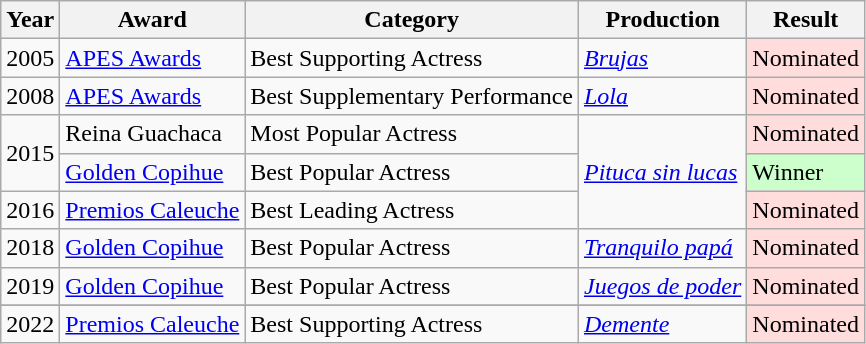<table class="wikitable">
<tr>
<th>Year</th>
<th>Award</th>
<th>Category</th>
<th>Production</th>
<th>Result</th>
</tr>
<tr>
<td>2005</td>
<td><a href='#'>APES Awards</a></td>
<td>Best Supporting Actress</td>
<td><em><a href='#'>Brujas</a></em></td>
<td bgcolor="FFDDDD">Nominated</td>
</tr>
<tr>
<td>2008</td>
<td><a href='#'>APES Awards</a></td>
<td>Best Supplementary Performance</td>
<td><em><a href='#'>Lola</a></em></td>
<td bgcolor="FFDDDD">Nominated</td>
</tr>
<tr>
<td rowspan="2">2015</td>
<td>Reina Guachaca</td>
<td>Most Popular Actress</td>
<td rowspan="3"><em><a href='#'>Pituca sin lucas</a></em></td>
<td bgcolor="FFDDDD">Nominated</td>
</tr>
<tr>
<td><a href='#'>Golden Copihue</a></td>
<td>Best Popular Actress</td>
<td style="background-color: #CFC">Winner</td>
</tr>
<tr>
<td>2016</td>
<td><a href='#'>Premios Caleuche</a></td>
<td>Best Leading Actress</td>
<td bgcolor="FFDDDD">Nominated</td>
</tr>
<tr>
<td>2018</td>
<td><a href='#'>Golden Copihue</a></td>
<td>Best Popular Actress</td>
<td><em><a href='#'>Tranquilo papá</a></em></td>
<td bgcolor="FFDDDD">Nominated</td>
</tr>
<tr>
<td>2019</td>
<td><a href='#'>Golden Copihue</a></td>
<td>Best Popular Actress</td>
<td><em><a href='#'>Juegos de poder</a></em></td>
<td bgcolor="FFDDDD">Nominated</td>
</tr>
<tr>
</tr>
<tr>
<td>2022</td>
<td><a href='#'>Premios Caleuche</a></td>
<td>Best Supporting Actress</td>
<td><em><a href='#'>Demente</a></em></td>
<td bgcolor="FFDDDD">Nominated</td>
</tr>
</table>
